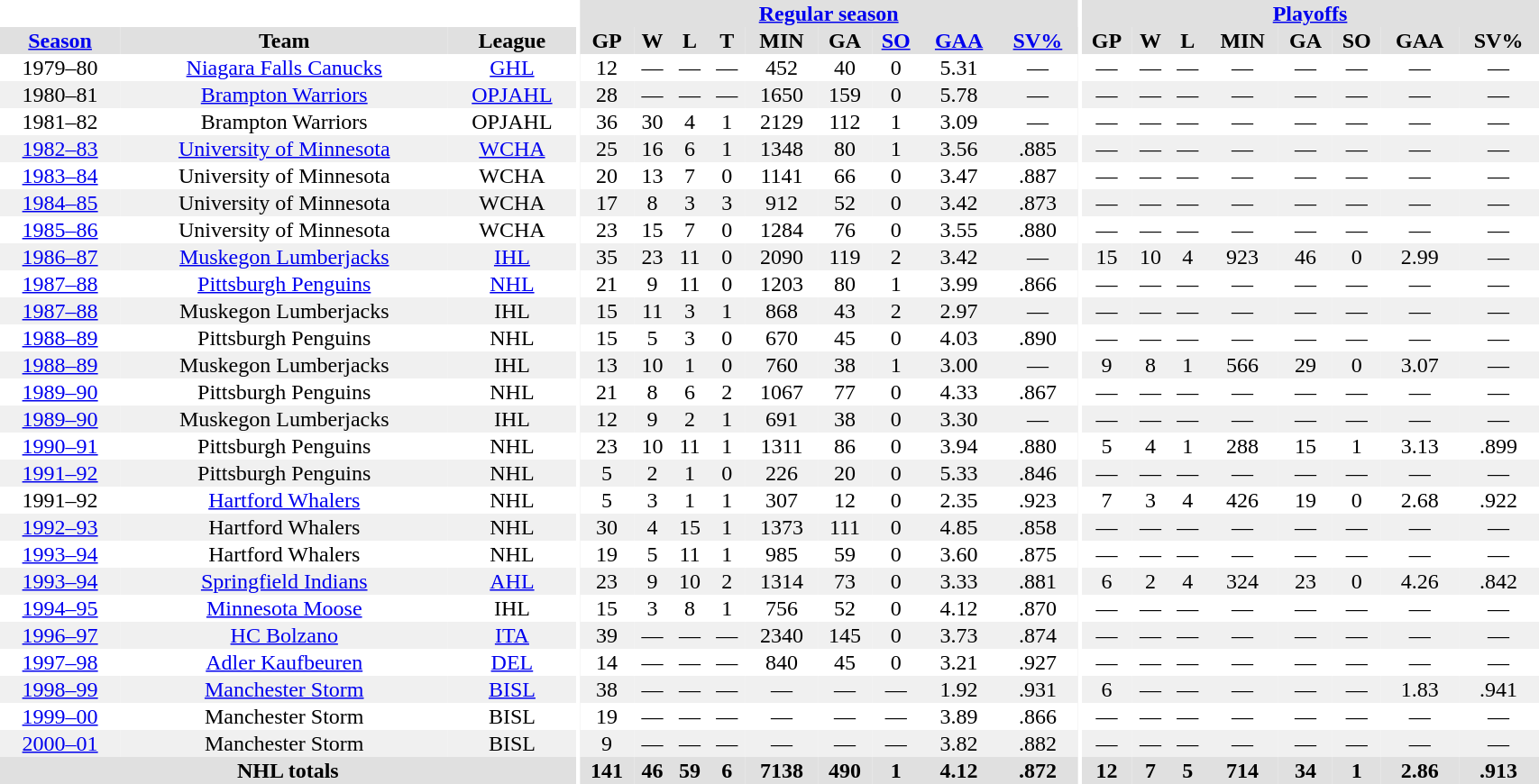<table border="0" cellpadding="1" cellspacing="0" style="width:90%; text-align:center;">
<tr bgcolor="#e0e0e0">
<th colspan="3" bgcolor="#ffffff"></th>
<th rowspan="99" bgcolor="#ffffff"></th>
<th colspan="9" bgcolor="#e0e0e0"><a href='#'>Regular season</a></th>
<th rowspan="99" bgcolor="#ffffff"></th>
<th colspan="8" bgcolor="#e0e0e0"><a href='#'>Playoffs</a></th>
</tr>
<tr bgcolor="#e0e0e0">
<th><a href='#'>Season</a></th>
<th>Team</th>
<th>League</th>
<th>GP</th>
<th>W</th>
<th>L</th>
<th>T</th>
<th>MIN</th>
<th>GA</th>
<th><a href='#'>SO</a></th>
<th><a href='#'>GAA</a></th>
<th><a href='#'>SV%</a></th>
<th>GP</th>
<th>W</th>
<th>L</th>
<th>MIN</th>
<th>GA</th>
<th>SO</th>
<th>GAA</th>
<th>SV%</th>
</tr>
<tr>
<td>1979–80</td>
<td><a href='#'>Niagara Falls Canucks</a></td>
<td><a href='#'>GHL</a></td>
<td>12</td>
<td>—</td>
<td>—</td>
<td>—</td>
<td>452</td>
<td>40</td>
<td>0</td>
<td>5.31</td>
<td>—</td>
<td>—</td>
<td>—</td>
<td>—</td>
<td>—</td>
<td>—</td>
<td>—</td>
<td>—</td>
<td>—</td>
</tr>
<tr bgcolor="#f0f0f0">
<td>1980–81</td>
<td><a href='#'>Brampton Warriors</a></td>
<td><a href='#'>OPJAHL</a></td>
<td>28</td>
<td>—</td>
<td>—</td>
<td>—</td>
<td>1650</td>
<td>159</td>
<td>0</td>
<td>5.78</td>
<td>—</td>
<td>—</td>
<td>—</td>
<td>—</td>
<td>—</td>
<td>—</td>
<td>—</td>
<td>—</td>
<td>—</td>
</tr>
<tr>
<td>1981–82</td>
<td>Brampton Warriors</td>
<td>OPJAHL</td>
<td>36</td>
<td>30</td>
<td>4</td>
<td>1</td>
<td>2129</td>
<td>112</td>
<td>1</td>
<td>3.09</td>
<td>—</td>
<td>—</td>
<td>—</td>
<td>—</td>
<td>—</td>
<td>—</td>
<td>—</td>
<td>—</td>
<td>—</td>
</tr>
<tr bgcolor="#f0f0f0">
<td><a href='#'>1982–83</a></td>
<td><a href='#'>University of Minnesota</a></td>
<td><a href='#'>WCHA</a></td>
<td>25</td>
<td>16</td>
<td>6</td>
<td>1</td>
<td>1348</td>
<td>80</td>
<td>1</td>
<td>3.56</td>
<td>.885</td>
<td>—</td>
<td>—</td>
<td>—</td>
<td>—</td>
<td>—</td>
<td>—</td>
<td>—</td>
<td>—</td>
</tr>
<tr>
<td><a href='#'>1983–84</a></td>
<td>University of Minnesota</td>
<td>WCHA</td>
<td>20</td>
<td>13</td>
<td>7</td>
<td>0</td>
<td>1141</td>
<td>66</td>
<td>0</td>
<td>3.47</td>
<td>.887</td>
<td>—</td>
<td>—</td>
<td>—</td>
<td>—</td>
<td>—</td>
<td>—</td>
<td>—</td>
<td>—</td>
</tr>
<tr bgcolor="#f0f0f0">
<td><a href='#'>1984–85</a></td>
<td>University of Minnesota</td>
<td>WCHA</td>
<td>17</td>
<td>8</td>
<td>3</td>
<td>3</td>
<td>912</td>
<td>52</td>
<td>0</td>
<td>3.42</td>
<td>.873</td>
<td>—</td>
<td>—</td>
<td>—</td>
<td>—</td>
<td>—</td>
<td>—</td>
<td>—</td>
<td>—</td>
</tr>
<tr>
<td><a href='#'>1985–86</a></td>
<td>University of Minnesota</td>
<td>WCHA</td>
<td>23</td>
<td>15</td>
<td>7</td>
<td>0</td>
<td>1284</td>
<td>76</td>
<td>0</td>
<td>3.55</td>
<td>.880</td>
<td>—</td>
<td>—</td>
<td>—</td>
<td>—</td>
<td>—</td>
<td>—</td>
<td>—</td>
<td>—</td>
</tr>
<tr bgcolor="#f0f0f0">
<td><a href='#'>1986–87</a></td>
<td><a href='#'>Muskegon Lumberjacks</a></td>
<td><a href='#'>IHL</a></td>
<td>35</td>
<td>23</td>
<td>11</td>
<td>0</td>
<td>2090</td>
<td>119</td>
<td>2</td>
<td>3.42</td>
<td>—</td>
<td>15</td>
<td>10</td>
<td>4</td>
<td>923</td>
<td>46</td>
<td>0</td>
<td>2.99</td>
<td>—</td>
</tr>
<tr>
<td><a href='#'>1987–88</a></td>
<td><a href='#'>Pittsburgh Penguins</a></td>
<td><a href='#'>NHL</a></td>
<td>21</td>
<td>9</td>
<td>11</td>
<td>0</td>
<td>1203</td>
<td>80</td>
<td>1</td>
<td>3.99</td>
<td>.866</td>
<td>—</td>
<td>—</td>
<td>—</td>
<td>—</td>
<td>—</td>
<td>—</td>
<td>—</td>
<td>—</td>
</tr>
<tr bgcolor="#f0f0f0">
<td><a href='#'>1987–88</a></td>
<td>Muskegon Lumberjacks</td>
<td>IHL</td>
<td>15</td>
<td>11</td>
<td>3</td>
<td>1</td>
<td>868</td>
<td>43</td>
<td>2</td>
<td>2.97</td>
<td>—</td>
<td>—</td>
<td>—</td>
<td>—</td>
<td>—</td>
<td>—</td>
<td>—</td>
<td>—</td>
<td>—</td>
</tr>
<tr>
<td><a href='#'>1988–89</a></td>
<td>Pittsburgh Penguins</td>
<td>NHL</td>
<td>15</td>
<td>5</td>
<td>3</td>
<td>0</td>
<td>670</td>
<td>45</td>
<td>0</td>
<td>4.03</td>
<td>.890</td>
<td>—</td>
<td>—</td>
<td>—</td>
<td>—</td>
<td>—</td>
<td>—</td>
<td>—</td>
<td>—</td>
</tr>
<tr bgcolor="#f0f0f0">
<td><a href='#'>1988–89</a></td>
<td>Muskegon Lumberjacks</td>
<td>IHL</td>
<td>13</td>
<td>10</td>
<td>1</td>
<td>0</td>
<td>760</td>
<td>38</td>
<td>1</td>
<td>3.00</td>
<td>—</td>
<td>9</td>
<td>8</td>
<td>1</td>
<td>566</td>
<td>29</td>
<td>0</td>
<td>3.07</td>
<td>—</td>
</tr>
<tr>
<td><a href='#'>1989–90</a></td>
<td>Pittsburgh Penguins</td>
<td>NHL</td>
<td>21</td>
<td>8</td>
<td>6</td>
<td>2</td>
<td>1067</td>
<td>77</td>
<td>0</td>
<td>4.33</td>
<td>.867</td>
<td>—</td>
<td>—</td>
<td>—</td>
<td>—</td>
<td>—</td>
<td>—</td>
<td>—</td>
<td>—</td>
</tr>
<tr bgcolor="#f0f0f0">
<td><a href='#'>1989–90</a></td>
<td>Muskegon Lumberjacks</td>
<td>IHL</td>
<td>12</td>
<td>9</td>
<td>2</td>
<td>1</td>
<td>691</td>
<td>38</td>
<td>0</td>
<td>3.30</td>
<td>—</td>
<td>—</td>
<td>—</td>
<td>—</td>
<td>—</td>
<td>—</td>
<td>—</td>
<td>—</td>
<td>—</td>
</tr>
<tr>
<td><a href='#'>1990–91</a></td>
<td>Pittsburgh Penguins</td>
<td>NHL</td>
<td>23</td>
<td>10</td>
<td>11</td>
<td>1</td>
<td>1311</td>
<td>86</td>
<td>0</td>
<td>3.94</td>
<td>.880</td>
<td>5</td>
<td>4</td>
<td>1</td>
<td>288</td>
<td>15</td>
<td>1</td>
<td>3.13</td>
<td>.899</td>
</tr>
<tr bgcolor="#f0f0f0">
<td><a href='#'>1991–92</a></td>
<td>Pittsburgh Penguins</td>
<td>NHL</td>
<td>5</td>
<td>2</td>
<td>1</td>
<td>0</td>
<td>226</td>
<td>20</td>
<td>0</td>
<td>5.33</td>
<td>.846</td>
<td>—</td>
<td>—</td>
<td>—</td>
<td>—</td>
<td>—</td>
<td>—</td>
<td>—</td>
<td>—</td>
</tr>
<tr>
<td>1991–92</td>
<td><a href='#'>Hartford Whalers</a></td>
<td>NHL</td>
<td>5</td>
<td>3</td>
<td>1</td>
<td>1</td>
<td>307</td>
<td>12</td>
<td>0</td>
<td>2.35</td>
<td>.923</td>
<td>7</td>
<td>3</td>
<td>4</td>
<td>426</td>
<td>19</td>
<td>0</td>
<td>2.68</td>
<td>.922</td>
</tr>
<tr bgcolor="#f0f0f0">
<td><a href='#'>1992–93</a></td>
<td>Hartford Whalers</td>
<td>NHL</td>
<td>30</td>
<td>4</td>
<td>15</td>
<td>1</td>
<td>1373</td>
<td>111</td>
<td>0</td>
<td>4.85</td>
<td>.858</td>
<td>—</td>
<td>—</td>
<td>—</td>
<td>—</td>
<td>—</td>
<td>—</td>
<td>—</td>
<td>—</td>
</tr>
<tr>
<td><a href='#'>1993–94</a></td>
<td>Hartford Whalers</td>
<td>NHL</td>
<td>19</td>
<td>5</td>
<td>11</td>
<td>1</td>
<td>985</td>
<td>59</td>
<td>0</td>
<td>3.60</td>
<td>.875</td>
<td>—</td>
<td>—</td>
<td>—</td>
<td>—</td>
<td>—</td>
<td>—</td>
<td>—</td>
<td>—</td>
</tr>
<tr bgcolor="#f0f0f0">
<td><a href='#'>1993–94</a></td>
<td><a href='#'>Springfield Indians</a></td>
<td><a href='#'>AHL</a></td>
<td>23</td>
<td>9</td>
<td>10</td>
<td>2</td>
<td>1314</td>
<td>73</td>
<td>0</td>
<td>3.33</td>
<td>.881</td>
<td>6</td>
<td>2</td>
<td>4</td>
<td>324</td>
<td>23</td>
<td>0</td>
<td>4.26</td>
<td>.842</td>
</tr>
<tr>
<td><a href='#'>1994–95</a></td>
<td><a href='#'>Minnesota Moose</a></td>
<td>IHL</td>
<td>15</td>
<td>3</td>
<td>8</td>
<td>1</td>
<td>756</td>
<td>52</td>
<td>0</td>
<td>4.12</td>
<td>.870</td>
<td>—</td>
<td>—</td>
<td>—</td>
<td>—</td>
<td>—</td>
<td>—</td>
<td>—</td>
<td>—</td>
</tr>
<tr bgcolor="#f0f0f0">
<td><a href='#'>1996–97</a></td>
<td><a href='#'>HC Bolzano</a></td>
<td><a href='#'>ITA</a></td>
<td>39</td>
<td>—</td>
<td>—</td>
<td>—</td>
<td>2340</td>
<td>145</td>
<td>0</td>
<td>3.73</td>
<td>.874</td>
<td>—</td>
<td>—</td>
<td>—</td>
<td>—</td>
<td>—</td>
<td>—</td>
<td>—</td>
<td>—</td>
</tr>
<tr>
<td><a href='#'>1997–98</a></td>
<td><a href='#'>Adler Kaufbeuren</a></td>
<td><a href='#'>DEL</a></td>
<td>14</td>
<td>—</td>
<td>—</td>
<td>—</td>
<td>840</td>
<td>45</td>
<td>0</td>
<td>3.21</td>
<td>.927</td>
<td>—</td>
<td>—</td>
<td>—</td>
<td>—</td>
<td>—</td>
<td>—</td>
<td>—</td>
<td>—</td>
</tr>
<tr bgcolor="#f0f0f0">
<td><a href='#'>1998–99</a></td>
<td><a href='#'>Manchester Storm</a></td>
<td><a href='#'>BISL</a></td>
<td>38</td>
<td>—</td>
<td>—</td>
<td>—</td>
<td>—</td>
<td>—</td>
<td>—</td>
<td>1.92</td>
<td>.931</td>
<td>6</td>
<td>—</td>
<td>—</td>
<td>—</td>
<td>—</td>
<td>—</td>
<td>1.83</td>
<td>.941</td>
</tr>
<tr>
<td><a href='#'>1999–00</a></td>
<td>Manchester Storm</td>
<td>BISL</td>
<td>19</td>
<td>—</td>
<td>—</td>
<td>—</td>
<td>—</td>
<td>—</td>
<td>—</td>
<td>3.89</td>
<td>.866</td>
<td>—</td>
<td>—</td>
<td>—</td>
<td>—</td>
<td>—</td>
<td>—</td>
<td>—</td>
<td>—</td>
</tr>
<tr bgcolor="#f0f0f0">
<td><a href='#'>2000–01</a></td>
<td>Manchester Storm</td>
<td>BISL</td>
<td>9</td>
<td>—</td>
<td>—</td>
<td>—</td>
<td>—</td>
<td>—</td>
<td>—</td>
<td>3.82</td>
<td>.882</td>
<td>—</td>
<td>—</td>
<td>—</td>
<td>—</td>
<td>—</td>
<td>—</td>
<td>—</td>
<td>—</td>
</tr>
<tr bgcolor="#e0e0e0">
<th colspan=3>NHL totals</th>
<th>141</th>
<th>46</th>
<th>59</th>
<th>6</th>
<th>7138</th>
<th>490</th>
<th>1</th>
<th>4.12</th>
<th>.872</th>
<th>12</th>
<th>7</th>
<th>5</th>
<th>714</th>
<th>34</th>
<th>1</th>
<th>2.86</th>
<th>.913</th>
</tr>
</table>
